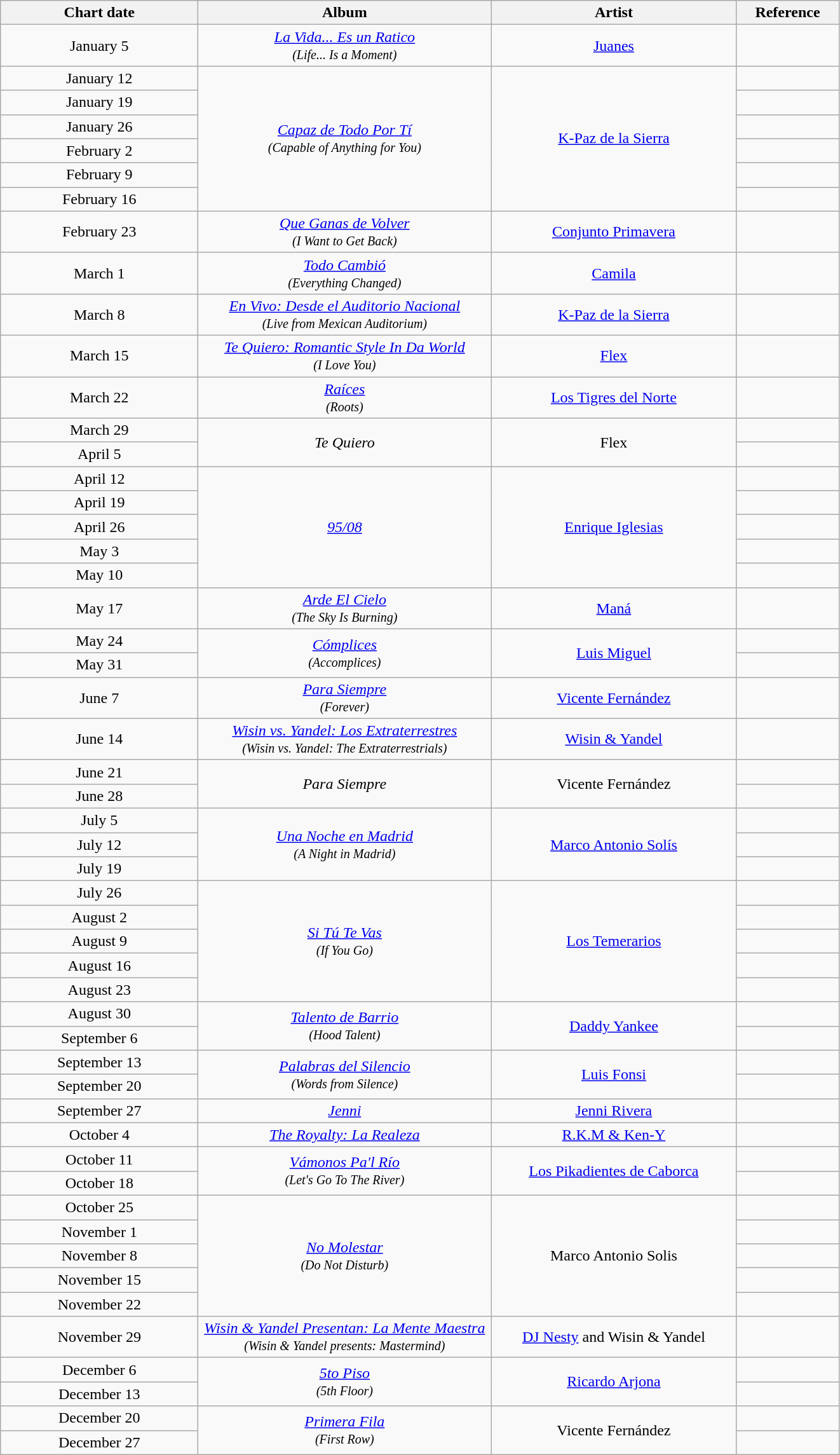<table class="wikitable" style="text-align: center">
<tr>
<th width="200"><strong>Chart date</strong></th>
<th width="300"><strong>Album</strong></th>
<th width="250"><strong>Artist</strong></th>
<th width="100" class="unsortable"><strong>Reference</strong></th>
</tr>
<tr>
<td>January 5</td>
<td><em><a href='#'>La Vida... Es un Ratico</a></em> <br><small><em>(Life... Is a Moment)</em></small></td>
<td><a href='#'>Juanes</a></td>
<td></td>
</tr>
<tr>
<td>January 12</td>
<td rowspan="6"><em><a href='#'>Capaz de Todo Por Tí</a></em><br><small><em>(Capable of Anything for You)</em></small></td>
<td rowspan="6"><a href='#'>K-Paz de la Sierra</a></td>
<td></td>
</tr>
<tr>
<td>January 19</td>
<td></td>
</tr>
<tr>
<td>January 26</td>
<td></td>
</tr>
<tr>
<td>February 2</td>
<td></td>
</tr>
<tr>
<td>February 9</td>
<td></td>
</tr>
<tr>
<td>February 16</td>
<td></td>
</tr>
<tr>
<td>February 23</td>
<td><em><a href='#'>Que Ganas de Volver</a></em> <br><small><em>(I Want to Get Back)</em></small></td>
<td><a href='#'>Conjunto Primavera</a></td>
<td></td>
</tr>
<tr>
<td>March 1</td>
<td><em><a href='#'>Todo Cambió</a></em> <br><small><em>(Everything Changed)</em></small></td>
<td><a href='#'>Camila</a></td>
<td></td>
</tr>
<tr>
<td>March 8</td>
<td><em><a href='#'>En Vivo: Desde el Auditorio Nacional</a></em> <br><small><em>(Live from Mexican Auditorium)</em></small></td>
<td><a href='#'>K-Paz de la Sierra</a></td>
<td></td>
</tr>
<tr>
<td>March 15</td>
<td><em><a href='#'>Te Quiero: Romantic Style In Da World</a></em> <br><small><em>(I Love You)</em></small></td>
<td><a href='#'>Flex</a></td>
<td></td>
</tr>
<tr>
<td>March 22</td>
<td><em><a href='#'>Raíces</a></em> <br><small><em>(Roots)</em></small></td>
<td><a href='#'>Los Tigres del Norte</a></td>
<td></td>
</tr>
<tr>
<td>March 29</td>
<td rowspan="2"><em>Te Quiero</em></td>
<td rowspan="2">Flex</td>
<td></td>
</tr>
<tr>
<td>April 5</td>
<td></td>
</tr>
<tr>
<td>April 12</td>
<td rowspan="5"><em><a href='#'>95/08</a></em></td>
<td rowspan="5"><a href='#'>Enrique Iglesias</a></td>
<td></td>
</tr>
<tr>
<td>April 19</td>
<td></td>
</tr>
<tr>
<td>April 26</td>
<td></td>
</tr>
<tr>
<td>May 3</td>
<td></td>
</tr>
<tr>
<td>May 10</td>
<td></td>
</tr>
<tr>
<td>May 17</td>
<td><em><a href='#'>Arde El Cielo</a></em> <br><small><em>(The Sky Is Burning)</em></small></td>
<td><a href='#'>Maná</a></td>
<td></td>
</tr>
<tr>
<td>May 24</td>
<td rowspan="2"><em><a href='#'>Cómplices</a></em> <br><small><em>(Accomplices)</em></small></td>
<td rowspan="2"><a href='#'>Luis Miguel</a></td>
<td></td>
</tr>
<tr>
<td>May 31</td>
<td></td>
</tr>
<tr>
<td>June 7</td>
<td><em><a href='#'>Para Siempre</a></em> <br><small><em>(Forever)</em></small></td>
<td><a href='#'>Vicente Fernández</a></td>
<td></td>
</tr>
<tr>
<td>June 14</td>
<td><em><a href='#'>Wisin vs. Yandel: Los Extraterrestres</a></em> <br><small><em>(Wisin vs. Yandel: The Extraterrestrials)</em></small></td>
<td><a href='#'>Wisin & Yandel</a></td>
<td></td>
</tr>
<tr>
<td>June 21</td>
<td rowspan="2"><em>Para Siempre</em></td>
<td rowspan="2">Vicente Fernández</td>
<td></td>
</tr>
<tr>
<td>June 28</td>
<td></td>
</tr>
<tr>
<td>July 5</td>
<td rowspan="3"><em><a href='#'>Una Noche en Madrid</a></em> <br><small><em>(A Night in Madrid)</em></small></td>
<td rowspan="3"><a href='#'>Marco Antonio Solís</a></td>
<td></td>
</tr>
<tr>
<td>July 12</td>
<td></td>
</tr>
<tr>
<td>July 19</td>
<td></td>
</tr>
<tr>
<td>July 26</td>
<td rowspan="5"><em><a href='#'>Si Tú Te Vas</a></em> <br><small><em>(If You Go)</em></small></td>
<td rowspan="5"><a href='#'>Los Temerarios</a></td>
<td></td>
</tr>
<tr>
<td>August 2</td>
<td></td>
</tr>
<tr>
<td>August 9</td>
<td></td>
</tr>
<tr>
<td>August 16</td>
<td></td>
</tr>
<tr>
<td>August 23</td>
<td></td>
</tr>
<tr>
<td>August 30</td>
<td rowspan="2"><em><a href='#'>Talento de Barrio</a></em> <br><small><em>(Hood Talent)</em></small></td>
<td rowspan="2"><a href='#'>Daddy Yankee</a></td>
<td></td>
</tr>
<tr>
<td>September 6</td>
<td></td>
</tr>
<tr>
<td>September 13</td>
<td rowspan="2"><em><a href='#'>Palabras del Silencio</a></em> <br><small><em>(Words from Silence)</em></small></td>
<td rowspan="2"><a href='#'>Luis Fonsi</a></td>
<td></td>
</tr>
<tr>
<td>September 20</td>
<td></td>
</tr>
<tr>
<td>September 27</td>
<td><em><a href='#'>Jenni</a></em></td>
<td><a href='#'>Jenni Rivera</a></td>
<td></td>
</tr>
<tr>
<td>October 4</td>
<td><em><a href='#'>The Royalty: La Realeza</a></em></td>
<td><a href='#'>R.K.M & Ken-Y</a></td>
<td></td>
</tr>
<tr>
<td>October 11</td>
<td rowspan="2"><em><a href='#'>Vámonos Pa'l Río</a></em> <br><small><em>(Let's Go To The River)</em></small></td>
<td rowspan="2"><a href='#'>Los Pikadientes de Caborca</a></td>
<td></td>
</tr>
<tr>
<td>October 18</td>
<td></td>
</tr>
<tr>
<td>October 25</td>
<td rowspan="5"><em><a href='#'>No Molestar</a></em> <br><small><em>(Do Not Disturb)</em></small></td>
<td rowspan="5">Marco Antonio Solis</td>
<td></td>
</tr>
<tr>
<td>November 1</td>
<td></td>
</tr>
<tr>
<td>November 8</td>
<td></td>
</tr>
<tr>
<td>November 15</td>
<td></td>
</tr>
<tr>
<td>November 22</td>
<td></td>
</tr>
<tr>
<td>November 29</td>
<td><em><a href='#'>Wisin & Yandel Presentan: La Mente Maestra</a></em> <br><small><em>(Wisin & Yandel presents: Mastermind)</em></small></td>
<td><a href='#'>DJ Nesty</a> and Wisin & Yandel</td>
<td></td>
</tr>
<tr>
<td>December 6</td>
<td rowspan="2"><em><a href='#'>5to Piso</a></em> <br><small><em>(5th Floor)</em></small></td>
<td rowspan="2"><a href='#'>Ricardo Arjona</a></td>
<td></td>
</tr>
<tr>
<td>December 13</td>
<td></td>
</tr>
<tr>
<td>December 20</td>
<td rowspan="2"><em><a href='#'>Primera Fila</a></em> <br><small><em>(First Row)</em></small></td>
<td rowspan="2">Vicente Fernández</td>
<td></td>
</tr>
<tr>
<td>December 27</td>
<td></td>
</tr>
</table>
